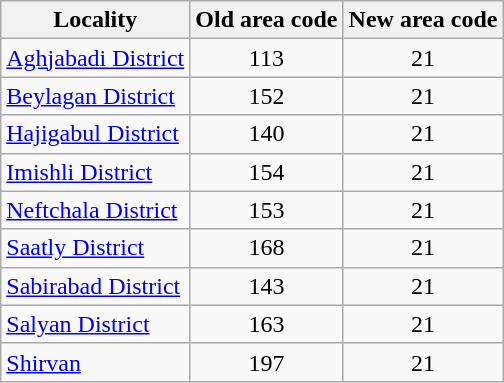<table class="wikitable">
<tr>
<th>Locality</th>
<th>Old area code</th>
<th>New area code</th>
</tr>
<tr>
<td><a href='#'>Aghjabadi District</a></td>
<td align="center">113</td>
<td align="center">21</td>
</tr>
<tr>
<td><a href='#'>Beylagan District</a></td>
<td align="center">152</td>
<td align="center">21</td>
</tr>
<tr>
<td><a href='#'>Hajigabul District</a></td>
<td align="center">140</td>
<td align="center">21</td>
</tr>
<tr>
<td><a href='#'>Imishli District</a></td>
<td align="center">154</td>
<td align="center">21</td>
</tr>
<tr>
<td><a href='#'>Neftchala District</a></td>
<td align="center">153</td>
<td align="center">21</td>
</tr>
<tr>
<td><a href='#'>Saatly District</a></td>
<td align="center">168</td>
<td align="center">21</td>
</tr>
<tr>
<td><a href='#'>Sabirabad District</a></td>
<td align="center">143</td>
<td align="center">21</td>
</tr>
<tr>
<td><a href='#'>Salyan District</a></td>
<td align="center">163</td>
<td align="center">21</td>
</tr>
<tr>
<td><a href='#'>Shirvan</a></td>
<td align="center">197</td>
<td align="center">21</td>
</tr>
</table>
